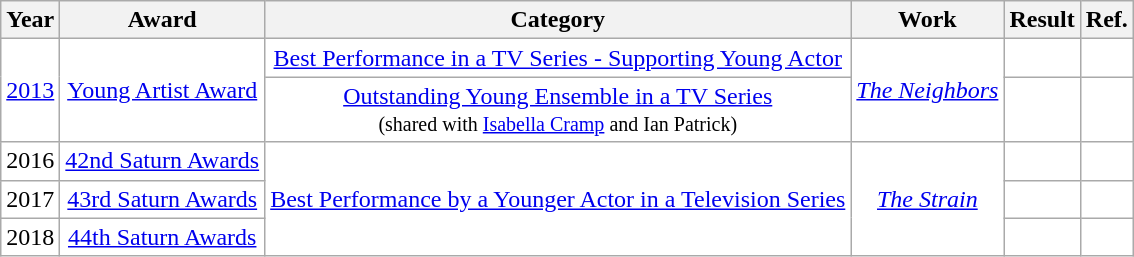<table class="wikitable" rowspan="6;" style="text-align:center; background:#fff;">
<tr>
<th>Year</th>
<th>Award</th>
<th>Category</th>
<th>Work</th>
<th>Result</th>
<th>Ref.</th>
</tr>
<tr>
<td rowspan=2><a href='#'>2013</a></td>
<td rowspan=2><a href='#'>Young Artist Award</a></td>
<td><a href='#'>Best Performance in a TV Series - Supporting Young Actor</a></td>
<td rowspan=2><em><a href='#'>The Neighbors</a></em></td>
<td></td>
<td></td>
</tr>
<tr>
<td><a href='#'>Outstanding Young Ensemble in a TV Series</a><br><small>(shared with <a href='#'>Isabella Cramp</a> and Ian Patrick)</small></td>
<td></td>
<td></td>
</tr>
<tr>
<td>2016</td>
<td><a href='#'>42nd Saturn Awards</a></td>
<td rowspan=3><a href='#'>Best Performance by a Younger Actor in a Television Series</a></td>
<td rowspan=3><em><a href='#'>The Strain</a></em></td>
<td></td>
<td></td>
</tr>
<tr>
<td>2017</td>
<td><a href='#'>43rd Saturn Awards</a></td>
<td></td>
<td></td>
</tr>
<tr>
<td>2018</td>
<td><a href='#'>44th Saturn Awards</a></td>
<td></td>
<td></td>
</tr>
</table>
